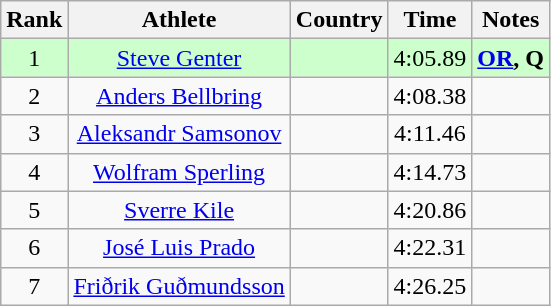<table class="wikitable sortable" style="text-align:center">
<tr>
<th>Rank</th>
<th>Athlete</th>
<th>Country</th>
<th>Time</th>
<th>Notes</th>
</tr>
<tr bgcolor=ccffcc>
<td>1</td>
<td><a href='#'>Steve Genter</a></td>
<td align=left></td>
<td>4:05.89</td>
<td><strong><a href='#'>OR</a>, Q</strong></td>
</tr>
<tr>
<td>2</td>
<td><a href='#'>Anders Bellbring</a></td>
<td align=left></td>
<td>4:08.38</td>
<td><strong>  </strong></td>
</tr>
<tr>
<td>3</td>
<td><a href='#'>Aleksandr Samsonov</a></td>
<td align=left></td>
<td>4:11.46</td>
<td><strong> </strong></td>
</tr>
<tr>
<td>4</td>
<td><a href='#'>Wolfram Sperling</a></td>
<td align=left></td>
<td>4:14.73</td>
<td><strong> </strong></td>
</tr>
<tr>
<td>5</td>
<td><a href='#'>Sverre Kile</a></td>
<td align=left></td>
<td>4:20.86</td>
<td><strong> </strong></td>
</tr>
<tr>
<td>6</td>
<td><a href='#'>José Luis Prado</a></td>
<td align=left></td>
<td>4:22.31</td>
<td><strong> </strong></td>
</tr>
<tr>
<td>7</td>
<td><a href='#'>Friðrik Guðmundsson</a></td>
<td align=left></td>
<td>4:26.25</td>
<td><strong> </strong></td>
</tr>
</table>
